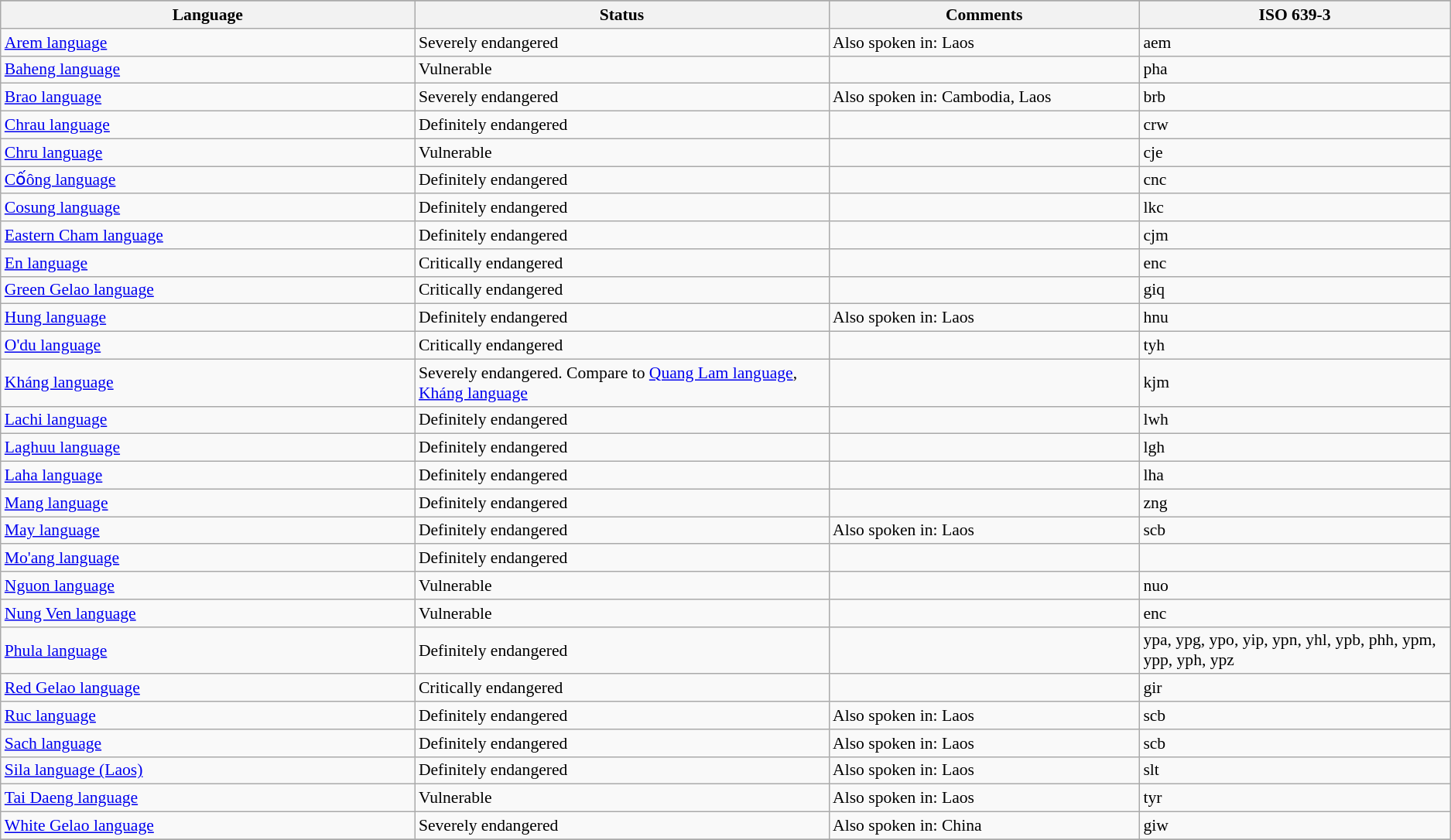<table class="wikitable" align="center" style="font-size:90%">
<tr>
</tr>
<tr>
<th width="20%">Language</th>
<th width="20%">Status</th>
<th width="15%">Comments</th>
<th width="15%">ISO 639-3</th>
</tr>
<tr>
<td><a href='#'>Arem language</a></td>
<td>Severely endangered</td>
<td>Also spoken in: Laos</td>
<td>aem</td>
</tr>
<tr>
<td><a href='#'>Baheng language</a></td>
<td>Vulnerable</td>
<td> </td>
<td>pha</td>
</tr>
<tr>
<td><a href='#'>Brao language</a></td>
<td>Severely endangered</td>
<td>Also spoken in: Cambodia, Laos</td>
<td>brb</td>
</tr>
<tr>
<td><a href='#'>Chrau language</a></td>
<td>Definitely endangered</td>
<td> </td>
<td>crw</td>
</tr>
<tr>
<td><a href='#'>Chru language</a></td>
<td>Vulnerable</td>
<td> </td>
<td>cje</td>
</tr>
<tr>
<td><a href='#'>Cốông language</a></td>
<td>Definitely endangered</td>
<td> </td>
<td>cnc</td>
</tr>
<tr>
<td><a href='#'>Cosung language</a></td>
<td>Definitely endangered</td>
<td> </td>
<td>lkc</td>
</tr>
<tr>
<td><a href='#'>Eastern Cham language</a></td>
<td>Definitely endangered</td>
<td> </td>
<td>cjm</td>
</tr>
<tr>
<td><a href='#'>En language</a></td>
<td>Critically endangered</td>
<td> </td>
<td>enc</td>
</tr>
<tr>
<td><a href='#'>Green Gelao language</a></td>
<td>Critically endangered</td>
<td> </td>
<td>giq</td>
</tr>
<tr>
<td><a href='#'>Hung language</a></td>
<td>Definitely endangered</td>
<td>Also spoken in: Laos</td>
<td>hnu</td>
</tr>
<tr>
<td><a href='#'>O'du language</a></td>
<td>Critically endangered</td>
<td> </td>
<td>tyh</td>
</tr>
<tr>
<td><a href='#'>Kháng language</a></td>
<td>Severely endangered. Compare to <a href='#'>Quang Lam language</a>, <a href='#'>Kháng language</a></td>
<td> </td>
<td>kjm</td>
</tr>
<tr>
<td><a href='#'>Lachi language</a></td>
<td>Definitely endangered</td>
<td> </td>
<td>lwh</td>
</tr>
<tr>
<td><a href='#'>Laghuu language</a></td>
<td>Definitely endangered</td>
<td> </td>
<td>lgh</td>
</tr>
<tr>
<td><a href='#'>Laha language</a></td>
<td>Definitely endangered</td>
<td> </td>
<td>lha</td>
</tr>
<tr>
<td><a href='#'>Mang language</a></td>
<td>Definitely endangered</td>
<td> </td>
<td>zng</td>
</tr>
<tr>
<td><a href='#'>May language</a></td>
<td>Definitely endangered</td>
<td>Also spoken in: Laos</td>
<td>scb</td>
</tr>
<tr>
<td><a href='#'>Mo'ang language</a></td>
<td>Definitely endangered</td>
<td> </td>
<td> </td>
</tr>
<tr>
<td><a href='#'>Nguon language</a></td>
<td>Vulnerable</td>
<td> </td>
<td>nuo</td>
</tr>
<tr>
<td><a href='#'>Nung Ven language</a></td>
<td>Vulnerable</td>
<td> </td>
<td>enc</td>
</tr>
<tr>
<td><a href='#'>Phula language</a></td>
<td>Definitely endangered</td>
<td> </td>
<td>ypa, ypg, ypo, yip, ypn, yhl, ypb, phh, ypm, ypp, yph, ypz</td>
</tr>
<tr>
<td><a href='#'>Red Gelao language</a></td>
<td>Critically endangered</td>
<td> </td>
<td>gir</td>
</tr>
<tr>
<td><a href='#'>Ruc language</a></td>
<td>Definitely endangered</td>
<td>Also spoken in: Laos</td>
<td>scb</td>
</tr>
<tr>
<td><a href='#'>Sach language</a></td>
<td>Definitely endangered</td>
<td>Also spoken in: Laos</td>
<td>scb</td>
</tr>
<tr>
<td><a href='#'>Sila language (Laos)</a></td>
<td>Definitely endangered</td>
<td>Also spoken in: Laos</td>
<td>slt</td>
</tr>
<tr>
<td><a href='#'>Tai Daeng language</a></td>
<td>Vulnerable</td>
<td>Also spoken in: Laos</td>
<td>tyr</td>
</tr>
<tr>
<td><a href='#'>White Gelao language</a></td>
<td>Severely endangered</td>
<td>Also spoken in: China</td>
<td>giw</td>
</tr>
<tr>
</tr>
</table>
